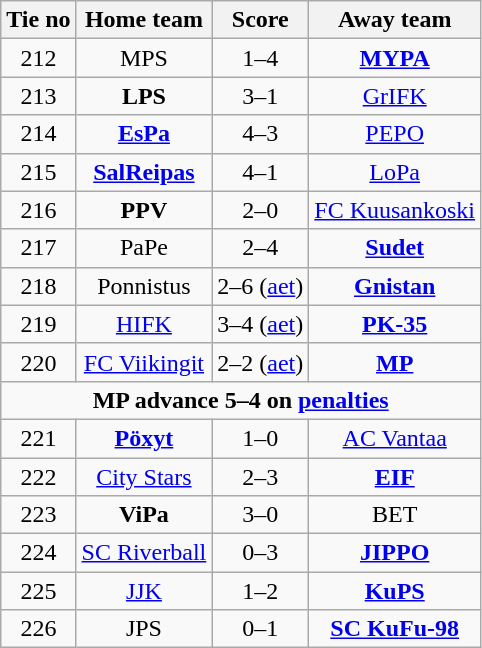<table class="wikitable" style="text-align:center">
<tr>
<th>Tie no</th>
<th>Home team</th>
<th>Score</th>
<th>Away team</th>
</tr>
<tr>
<td>212</td>
<td>MPS</td>
<td>1–4</td>
<td><strong><a href='#'>MYPA</a></strong></td>
</tr>
<tr>
<td>213</td>
<td><strong>LPS</strong></td>
<td>3–1</td>
<td><a href='#'>GrIFK</a></td>
</tr>
<tr>
<td>214</td>
<td><strong><a href='#'>EsPa</a></strong></td>
<td>4–3</td>
<td><a href='#'>PEPO</a></td>
</tr>
<tr>
<td>215</td>
<td><strong><a href='#'>SalReipas</a></strong></td>
<td>4–1</td>
<td><a href='#'>LoPa</a></td>
</tr>
<tr>
<td>216</td>
<td><strong>PPV</strong></td>
<td>2–0</td>
<td><a href='#'>FC Kuusankoski</a></td>
</tr>
<tr>
<td>217</td>
<td>PaPe</td>
<td>2–4</td>
<td><strong><a href='#'>Sudet</a></strong></td>
</tr>
<tr>
<td>218</td>
<td>Ponnistus</td>
<td>2–6 (<a href='#'>aet</a>)</td>
<td><strong><a href='#'>Gnistan</a></strong></td>
</tr>
<tr>
<td>219</td>
<td><a href='#'>HIFK</a></td>
<td>3–4 (<a href='#'>aet</a>)</td>
<td><strong><a href='#'>PK-35</a></strong></td>
</tr>
<tr>
<td>220</td>
<td><a href='#'>FC Viikingit</a></td>
<td>2–2 (<a href='#'>aet</a>)</td>
<td><strong><a href='#'>MP</a></strong></td>
</tr>
<tr>
<td colspan=4><strong>MP advance 5–4 on <a href='#'>penalties</a></strong></td>
</tr>
<tr>
<td>221</td>
<td><strong><a href='#'>Pöxyt</a></strong></td>
<td>1–0</td>
<td><a href='#'>AC Vantaa</a></td>
</tr>
<tr>
<td>222</td>
<td><a href='#'>City Stars</a></td>
<td>2–3</td>
<td><strong><a href='#'>EIF</a></strong></td>
</tr>
<tr>
<td>223</td>
<td><strong>ViPa</strong></td>
<td>3–0</td>
<td>BET</td>
</tr>
<tr>
<td>224</td>
<td><a href='#'>SC Riverball</a></td>
<td>0–3</td>
<td><strong><a href='#'>JIPPO</a></strong></td>
</tr>
<tr>
<td>225</td>
<td><a href='#'>JJK</a></td>
<td>1–2</td>
<td><strong><a href='#'>KuPS</a></strong></td>
</tr>
<tr>
<td>226</td>
<td>JPS</td>
<td>0–1</td>
<td><strong><a href='#'>SC KuFu-98</a></strong></td>
</tr>
</table>
